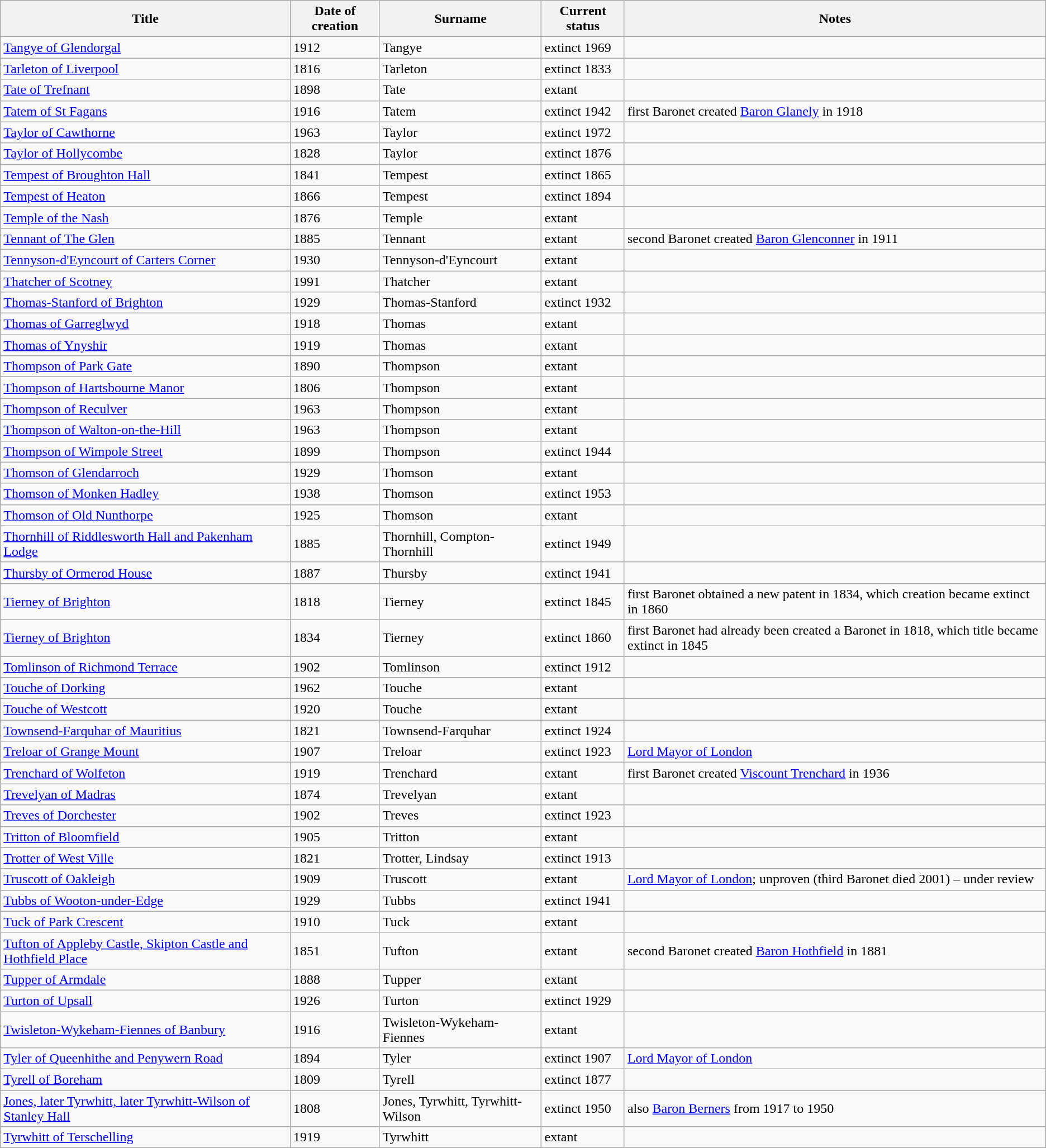<table class="wikitable">
<tr>
<th>Title</th>
<th>Date of creation</th>
<th>Surname</th>
<th>Current status</th>
<th>Notes</th>
</tr>
<tr>
<td><a href='#'>Tangye of Glendorgal</a></td>
<td>1912</td>
<td>Tangye</td>
<td>extinct 1969</td>
<td></td>
</tr>
<tr>
<td><a href='#'>Tarleton of Liverpool</a></td>
<td>1816</td>
<td>Tarleton</td>
<td>extinct 1833</td>
<td></td>
</tr>
<tr>
<td><a href='#'>Tate of Trefnant</a></td>
<td>1898</td>
<td>Tate</td>
<td>extant</td>
<td></td>
</tr>
<tr>
<td><a href='#'>Tatem of St Fagans</a></td>
<td>1916</td>
<td>Tatem</td>
<td>extinct 1942</td>
<td>first Baronet created <a href='#'>Baron Glanely</a> in 1918</td>
</tr>
<tr>
<td><a href='#'>Taylor of Cawthorne</a></td>
<td>1963</td>
<td>Taylor</td>
<td>extinct 1972</td>
<td></td>
</tr>
<tr>
<td><a href='#'>Taylor of Hollycombe</a></td>
<td>1828</td>
<td>Taylor</td>
<td>extinct 1876</td>
<td></td>
</tr>
<tr>
<td><a href='#'>Tempest of Broughton Hall</a></td>
<td>1841</td>
<td>Tempest</td>
<td>extinct 1865</td>
<td></td>
</tr>
<tr>
<td><a href='#'>Tempest of Heaton</a></td>
<td>1866</td>
<td>Tempest</td>
<td>extinct 1894</td>
<td></td>
</tr>
<tr>
<td><a href='#'>Temple of the Nash</a></td>
<td>1876</td>
<td>Temple</td>
<td>extant</td>
<td></td>
</tr>
<tr>
<td><a href='#'>Tennant of The Glen</a></td>
<td>1885</td>
<td>Tennant</td>
<td>extant</td>
<td>second Baronet created <a href='#'>Baron Glenconner</a> in 1911</td>
</tr>
<tr>
<td><a href='#'>Tennyson-d'Eyncourt of Carters Corner</a></td>
<td>1930</td>
<td>Tennyson-d'Eyncourt</td>
<td>extant</td>
<td></td>
</tr>
<tr>
<td><a href='#'>Thatcher of Scotney</a></td>
<td>1991</td>
<td>Thatcher</td>
<td>extant</td>
<td> </td>
</tr>
<tr>
<td><a href='#'>Thomas-Stanford of Brighton</a></td>
<td>1929</td>
<td>Thomas-Stanford</td>
<td>extinct 1932</td>
<td></td>
</tr>
<tr>
<td><a href='#'>Thomas of Garreglwyd</a></td>
<td>1918</td>
<td>Thomas</td>
<td>extant</td>
<td></td>
</tr>
<tr>
<td><a href='#'>Thomas of Ynyshir</a></td>
<td>1919</td>
<td>Thomas</td>
<td>extant</td>
<td></td>
</tr>
<tr>
<td><a href='#'>Thompson of Park Gate</a></td>
<td>1890</td>
<td>Thompson</td>
<td>extant</td>
<td></td>
</tr>
<tr>
<td><a href='#'>Thompson of Hartsbourne Manor</a></td>
<td>1806</td>
<td>Thompson</td>
<td>extant</td>
<td></td>
</tr>
<tr>
<td><a href='#'>Thompson of Reculver</a></td>
<td>1963</td>
<td>Thompson</td>
<td>extant</td>
<td></td>
</tr>
<tr>
<td><a href='#'>Thompson of Walton-on-the-Hill</a></td>
<td>1963</td>
<td>Thompson</td>
<td>extant</td>
<td></td>
</tr>
<tr>
<td><a href='#'>Thompson of Wimpole Street</a></td>
<td>1899</td>
<td>Thompson</td>
<td>extinct 1944</td>
<td></td>
</tr>
<tr>
<td><a href='#'>Thomson of Glendarroch</a></td>
<td>1929</td>
<td>Thomson</td>
<td>extant</td>
<td></td>
</tr>
<tr>
<td><a href='#'>Thomson of Monken Hadley</a></td>
<td>1938</td>
<td>Thomson</td>
<td>extinct 1953</td>
<td></td>
</tr>
<tr>
<td><a href='#'>Thomson of Old Nunthorpe</a></td>
<td>1925</td>
<td>Thomson</td>
<td>extant</td>
<td></td>
</tr>
<tr>
<td><a href='#'>Thornhill of Riddlesworth Hall and Pakenham Lodge</a></td>
<td>1885</td>
<td>Thornhill, Compton-Thornhill</td>
<td>extinct 1949</td>
<td> </td>
</tr>
<tr>
<td><a href='#'>Thursby of Ormerod House</a></td>
<td>1887</td>
<td>Thursby</td>
<td>extinct 1941</td>
<td></td>
</tr>
<tr>
<td><a href='#'>Tierney of Brighton</a></td>
<td>1818</td>
<td>Tierney</td>
<td>extinct 1845</td>
<td>first Baronet obtained a new patent in 1834, which creation became extinct in 1860</td>
</tr>
<tr>
<td><a href='#'>Tierney of Brighton</a></td>
<td>1834</td>
<td>Tierney</td>
<td>extinct 1860</td>
<td>first Baronet had already been created a Baronet in 1818, which title became extinct in 1845</td>
</tr>
<tr>
<td><a href='#'>Tomlinson of Richmond Terrace</a></td>
<td>1902</td>
<td>Tomlinson</td>
<td>extinct 1912</td>
<td></td>
</tr>
<tr>
<td><a href='#'>Touche of Dorking</a></td>
<td>1962</td>
<td>Touche</td>
<td>extant</td>
<td></td>
</tr>
<tr>
<td><a href='#'>Touche of Westcott</a></td>
<td>1920</td>
<td>Touche</td>
<td>extant</td>
<td></td>
</tr>
<tr>
<td><a href='#'>Townsend-Farquhar of Mauritius</a></td>
<td>1821</td>
<td>Townsend-Farquhar</td>
<td>extinct 1924</td>
<td></td>
</tr>
<tr>
<td><a href='#'>Treloar of Grange Mount</a></td>
<td>1907</td>
<td>Treloar</td>
<td>extinct 1923</td>
<td><a href='#'>Lord Mayor of London</a></td>
</tr>
<tr>
<td><a href='#'>Trenchard of Wolfeton</a></td>
<td>1919</td>
<td>Trenchard</td>
<td>extant</td>
<td>first Baronet created <a href='#'>Viscount Trenchard</a> in 1936</td>
</tr>
<tr>
<td><a href='#'>Trevelyan of Madras</a></td>
<td>1874</td>
<td>Trevelyan</td>
<td>extant</td>
<td></td>
</tr>
<tr>
<td><a href='#'>Treves of Dorchester</a></td>
<td>1902</td>
<td>Treves</td>
<td>extinct 1923</td>
<td></td>
</tr>
<tr>
<td><a href='#'>Tritton of Bloomfield</a></td>
<td>1905</td>
<td>Tritton</td>
<td>extant</td>
<td></td>
</tr>
<tr>
<td><a href='#'>Trotter of West Ville</a></td>
<td>1821</td>
<td>Trotter, Lindsay</td>
<td>extinct 1913</td>
</tr>
<tr>
<td><a href='#'>Truscott of Oakleigh</a></td>
<td>1909</td>
<td>Truscott</td>
<td>extant</td>
<td><a href='#'>Lord Mayor of London</a>; unproven (third Baronet died 2001) – under review</td>
</tr>
<tr>
<td><a href='#'>Tubbs of Wooton-under-Edge</a></td>
<td>1929</td>
<td>Tubbs</td>
<td>extinct 1941</td>
<td></td>
</tr>
<tr>
<td><a href='#'>Tuck of Park Crescent</a></td>
<td>1910</td>
<td>Tuck</td>
<td>extant</td>
<td></td>
</tr>
<tr>
<td><a href='#'>Tufton of Appleby Castle, Skipton Castle and Hothfield Place</a></td>
<td>1851</td>
<td>Tufton</td>
<td>extant</td>
<td>second Baronet created <a href='#'>Baron Hothfield</a> in 1881</td>
</tr>
<tr>
<td><a href='#'>Tupper of Armdale</a></td>
<td>1888</td>
<td>Tupper</td>
<td>extant</td>
<td></td>
</tr>
<tr>
<td><a href='#'>Turton of Upsall</a></td>
<td>1926</td>
<td>Turton</td>
<td>extinct 1929</td>
<td></td>
</tr>
<tr>
<td><a href='#'>Twisleton-Wykeham-Fiennes of Banbury</a></td>
<td>1916</td>
<td>Twisleton-Wykeham-Fiennes</td>
<td>extant</td>
<td> </td>
</tr>
<tr>
<td><a href='#'>Tyler of Queenhithe and Penywern Road</a></td>
<td>1894</td>
<td>Tyler</td>
<td>extinct 1907</td>
<td><a href='#'>Lord Mayor of London</a></td>
</tr>
<tr>
<td><a href='#'>Tyrell of Boreham</a></td>
<td>1809</td>
<td>Tyrell</td>
<td>extinct 1877</td>
<td></td>
</tr>
<tr>
<td><a href='#'>Jones, later Tyrwhitt, later Tyrwhitt-Wilson of Stanley Hall</a></td>
<td>1808</td>
<td>Jones, Tyrwhitt, Tyrwhitt-Wilson</td>
<td>extinct 1950</td>
<td>also <a href='#'>Baron Berners</a> from 1917 to 1950</td>
</tr>
<tr>
<td><a href='#'>Tyrwhitt of Terschelling</a></td>
<td>1919</td>
<td>Tyrwhitt</td>
<td>extant</td>
<td></td>
</tr>
</table>
